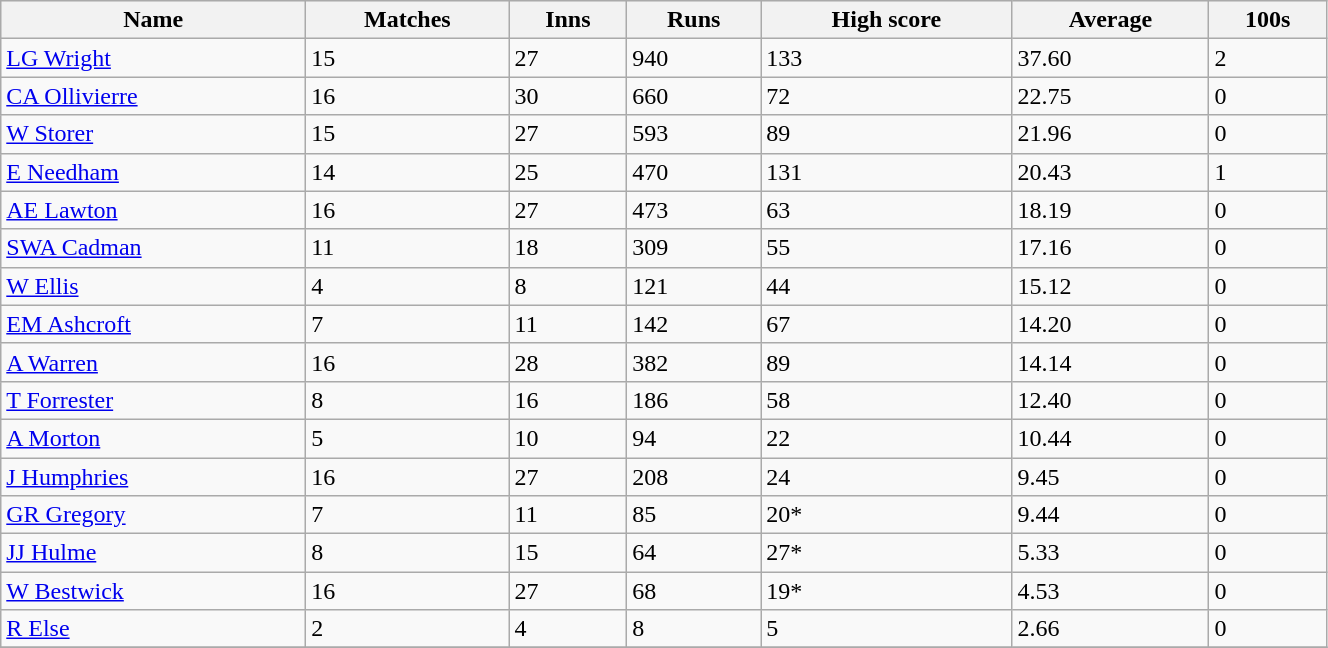<table class="wikitable sortable" width="70%">
<tr bgcolor="#efefef">
<th>Name</th>
<th>Matches</th>
<th>Inns</th>
<th>Runs</th>
<th>High score</th>
<th>Average</th>
<th>100s</th>
</tr>
<tr>
<td><a href='#'>LG Wright</a></td>
<td>15</td>
<td>27</td>
<td>940</td>
<td>133</td>
<td>37.60</td>
<td>2</td>
</tr>
<tr>
<td><a href='#'>CA Ollivierre</a></td>
<td>16</td>
<td>30</td>
<td>660</td>
<td>72</td>
<td>22.75</td>
<td>0</td>
</tr>
<tr>
<td><a href='#'>W Storer</a></td>
<td>15</td>
<td>27</td>
<td>593</td>
<td>89</td>
<td>21.96</td>
<td>0</td>
</tr>
<tr>
<td><a href='#'>E Needham</a></td>
<td>14</td>
<td>25</td>
<td>470</td>
<td>131</td>
<td>20.43</td>
<td>1</td>
</tr>
<tr>
<td><a href='#'>AE Lawton</a></td>
<td>16</td>
<td>27</td>
<td>473</td>
<td>63</td>
<td>18.19</td>
<td>0</td>
</tr>
<tr>
<td><a href='#'>SWA Cadman</a></td>
<td>11</td>
<td>18</td>
<td>309</td>
<td>55</td>
<td>17.16</td>
<td>0</td>
</tr>
<tr>
<td><a href='#'>W Ellis</a></td>
<td>4</td>
<td>8</td>
<td>121</td>
<td>44</td>
<td>15.12</td>
<td>0</td>
</tr>
<tr>
<td><a href='#'>EM Ashcroft</a></td>
<td>7</td>
<td>11</td>
<td>142</td>
<td>67</td>
<td>14.20</td>
<td>0</td>
</tr>
<tr>
<td><a href='#'>A Warren</a></td>
<td>16</td>
<td>28</td>
<td>382</td>
<td>89</td>
<td>14.14</td>
<td>0</td>
</tr>
<tr>
<td><a href='#'>T Forrester</a></td>
<td>8</td>
<td>16</td>
<td>186</td>
<td>58</td>
<td>12.40</td>
<td>0</td>
</tr>
<tr>
<td><a href='#'>A Morton</a></td>
<td>5</td>
<td>10</td>
<td>94</td>
<td>22</td>
<td>10.44</td>
<td>0</td>
</tr>
<tr>
<td><a href='#'>J Humphries</a></td>
<td>16</td>
<td>27</td>
<td>208</td>
<td>24</td>
<td>9.45</td>
<td>0</td>
</tr>
<tr>
<td><a href='#'>GR Gregory</a></td>
<td>7</td>
<td>11</td>
<td>85</td>
<td>20*</td>
<td>9.44</td>
<td>0</td>
</tr>
<tr>
<td><a href='#'>JJ Hulme</a></td>
<td>8</td>
<td>15</td>
<td>64</td>
<td>27*</td>
<td>5.33</td>
<td>0</td>
</tr>
<tr>
<td><a href='#'>W Bestwick</a></td>
<td>16</td>
<td>27</td>
<td>68</td>
<td>19*</td>
<td>4.53</td>
<td>0</td>
</tr>
<tr>
<td><a href='#'>R Else</a></td>
<td>2</td>
<td>4</td>
<td>8</td>
<td>5</td>
<td>2.66</td>
<td>0</td>
</tr>
<tr>
</tr>
</table>
